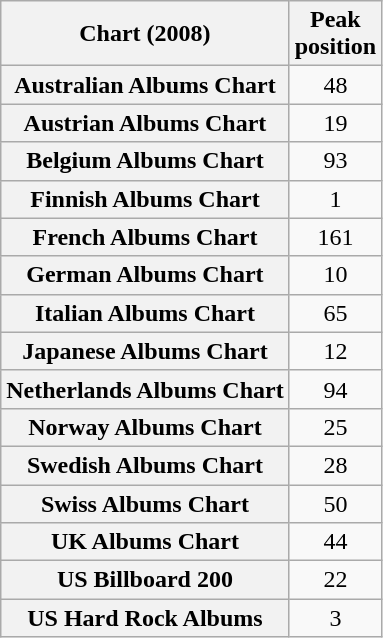<table class="wikitable sortable plainrowheaders" style="text-align:center">
<tr>
<th scope="col">Chart (2008)</th>
<th scope="col">Peak<br>position</th>
</tr>
<tr>
<th scope="row">Australian Albums Chart</th>
<td>48</td>
</tr>
<tr>
<th scope="row">Austrian Albums Chart</th>
<td>19</td>
</tr>
<tr>
<th scope="row">Belgium Albums Chart</th>
<td>93</td>
</tr>
<tr>
<th scope="row">Finnish Albums Chart</th>
<td>1</td>
</tr>
<tr>
<th scope="row">French Albums Chart</th>
<td>161</td>
</tr>
<tr>
<th scope="row">German Albums Chart</th>
<td>10</td>
</tr>
<tr>
<th scope="row">Italian Albums Chart</th>
<td>65</td>
</tr>
<tr>
<th scope="row">Japanese Albums Chart</th>
<td>12</td>
</tr>
<tr>
<th scope="row">Netherlands Albums Chart</th>
<td>94</td>
</tr>
<tr>
<th scope="row">Norway Albums Chart</th>
<td>25</td>
</tr>
<tr>
<th scope="row">Swedish Albums Chart</th>
<td>28</td>
</tr>
<tr>
<th scope="row">Swiss Albums Chart</th>
<td>50</td>
</tr>
<tr>
<th scope="row">UK Albums Chart</th>
<td>44</td>
</tr>
<tr>
<th scope="row">US Billboard 200</th>
<td>22</td>
</tr>
<tr>
<th scope="row">US Hard Rock Albums</th>
<td>3</td>
</tr>
</table>
